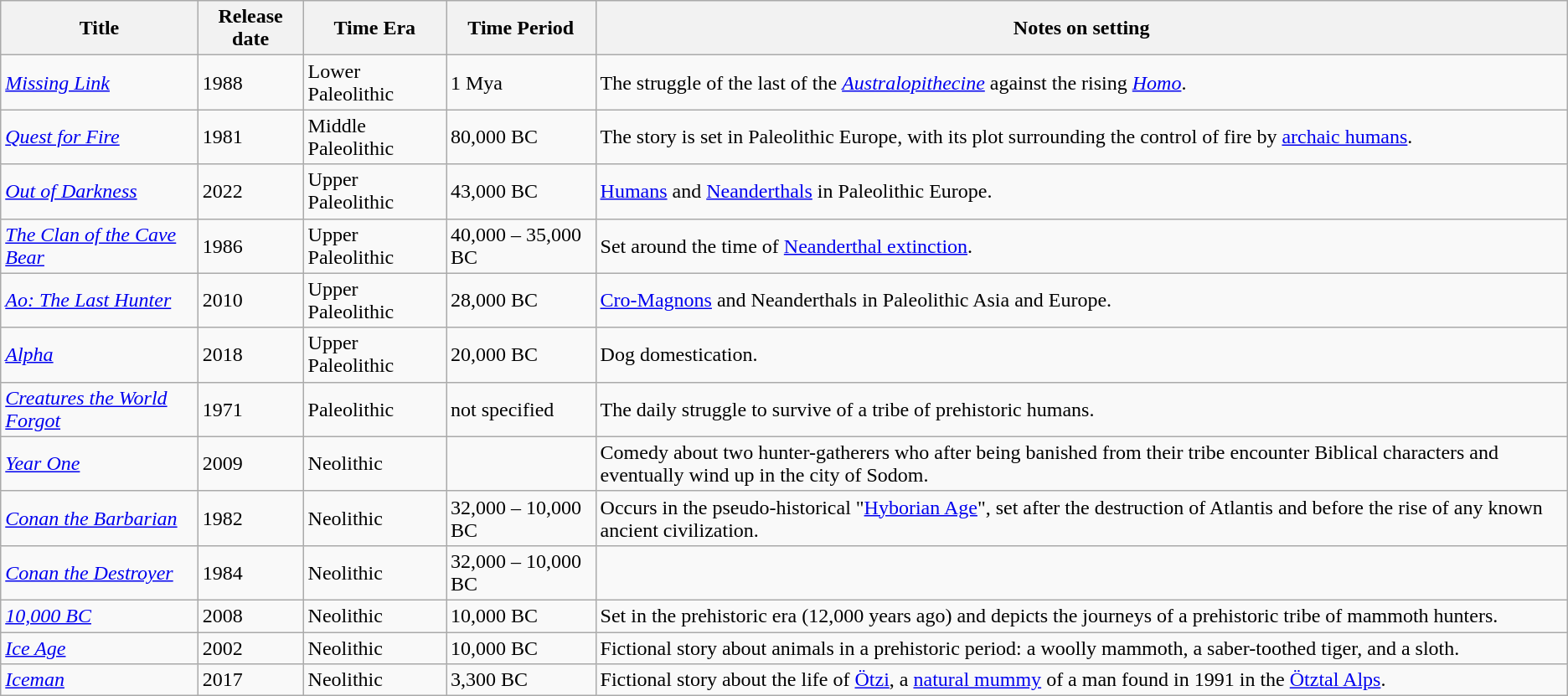<table class="wikitable sortable">
<tr>
<th scope="col">Title</th>
<th scope="col">Release date</th>
<th scope="col">Time Era</th>
<th scope="col">Time Period</th>
<th scope="col" class="unsortable">Notes on setting</th>
</tr>
<tr>
<td><em><a href='#'>Missing Link</a></em></td>
<td>1988</td>
<td>Lower Paleolithic</td>
<td>1 Mya</td>
<td>The struggle of the last of the <em><a href='#'>Australopithecine</a></em> against the rising <em><a href='#'>Homo</a></em>.</td>
</tr>
<tr>
<td><em><a href='#'>Quest for Fire</a></em></td>
<td>1981</td>
<td>Middle Paleolithic</td>
<td>80,000 BC</td>
<td>The story is set in Paleolithic Europe, with its plot surrounding the control of fire by <a href='#'>archaic humans</a>.</td>
</tr>
<tr>
<td><em><a href='#'>Out of Darkness</a></em></td>
<td>2022</td>
<td>Upper Paleolithic</td>
<td>43,000 BC</td>
<td><a href='#'>Humans</a> and <a href='#'>Neanderthals</a> in Paleolithic Europe.</td>
</tr>
<tr>
<td><em><a href='#'>The Clan of the Cave Bear</a></em></td>
<td>1986</td>
<td>Upper Paleolithic</td>
<td>40,000 – 35,000 BC</td>
<td>Set around the time of <a href='#'>Neanderthal extinction</a>.</td>
</tr>
<tr>
<td><em><a href='#'>Ao: The Last Hunter</a></em></td>
<td>2010</td>
<td>Upper Paleolithic</td>
<td>28,000 BC</td>
<td><a href='#'>Cro-Magnons</a> and Neanderthals in Paleolithic Asia and Europe.</td>
</tr>
<tr>
<td><em><a href='#'>Alpha</a></em></td>
<td>2018</td>
<td>Upper Paleolithic</td>
<td>20,000 BC</td>
<td>Dog domestication.</td>
</tr>
<tr>
<td><em><a href='#'>Creatures the World Forgot</a></em></td>
<td>1971</td>
<td>Paleolithic</td>
<td>not specified</td>
<td>The daily struggle to survive of a tribe of prehistoric humans.</td>
</tr>
<tr>
<td><em><a href='#'>Year One</a></em></td>
<td>2009</td>
<td>Neolithic</td>
<td></td>
<td>Comedy about two hunter-gatherers who after being banished from their tribe encounter Biblical characters and eventually wind up in the city of Sodom.</td>
</tr>
<tr>
<td><em><a href='#'>Conan the Barbarian</a></em></td>
<td>1982</td>
<td>Neolithic</td>
<td>32,000 – 10,000 BC</td>
<td>Occurs in the pseudo-historical "<a href='#'>Hyborian Age</a>", set after the destruction of Atlantis and before the rise of any known ancient civilization.</td>
</tr>
<tr>
<td><em><a href='#'>Conan the Destroyer</a></em></td>
<td>1984</td>
<td>Neolithic</td>
<td>32,000 – 10,000 BC</td>
<td></td>
</tr>
<tr>
<td><em><a href='#'>10,000 BC</a></em></td>
<td>2008</td>
<td>Neolithic</td>
<td>10,000 BC</td>
<td>Set in the prehistoric era (12,000 years ago) and depicts the journeys of a prehistoric tribe of mammoth hunters.</td>
</tr>
<tr>
<td><em><a href='#'>Ice Age</a></em></td>
<td>2002</td>
<td>Neolithic</td>
<td>10,000 BC</td>
<td>Fictional story about animals in a prehistoric period: a woolly mammoth, a saber-toothed tiger, and a sloth.</td>
</tr>
<tr>
<td><em><a href='#'>Iceman</a></em></td>
<td>2017</td>
<td>Neolithic</td>
<td>3,300 BC</td>
<td>Fictional story about the life of <a href='#'>Ötzi</a>, a <a href='#'>natural mummy</a> of a man found in 1991 in the <a href='#'>Ötztal Alps</a>.</td>
</tr>
</table>
